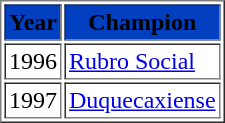<table border="1" cellpadding="2">
<tr>
<th bgcolor=#003FBF><span>Year</span></th>
<th bgcolor=#003FBF><span>Champion</span></th>
</tr>
<tr>
<td>1996</td>
<td><a href='#'>Rubro Social</a></td>
</tr>
<tr>
<td>1997</td>
<td><a href='#'>Duquecaxiense</a></td>
</tr>
</table>
